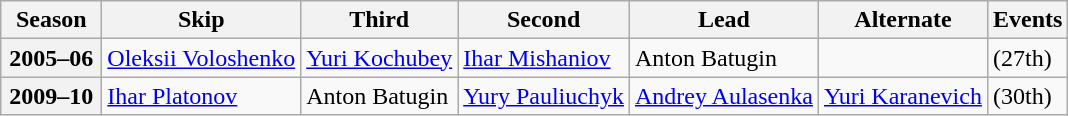<table class="wikitable">
<tr>
<th scope="col" width=60>Season</th>
<th scope="col">Skip</th>
<th scope="col">Third</th>
<th scope="col">Second</th>
<th scope="col">Lead</th>
<th scope="col">Alternate</th>
<th scope="col">Events</th>
</tr>
<tr>
<th scope="row">2005–06</th>
<td><a href='#'>Oleksii Voloshenko</a></td>
<td><a href='#'>Yuri Kochubey</a></td>
<td><a href='#'>Ihar Mishaniov</a></td>
<td>Anton Batugin</td>
<td></td>
<td> (27th)</td>
</tr>
<tr>
<th scope="row">2009–10</th>
<td><a href='#'>Ihar Platonov</a></td>
<td>Anton Batugin</td>
<td><a href='#'>Yury Pauliuchyk</a></td>
<td><a href='#'>Andrey Aulasenka</a></td>
<td><a href='#'>Yuri Karanevich</a></td>
<td> (30th)</td>
</tr>
</table>
